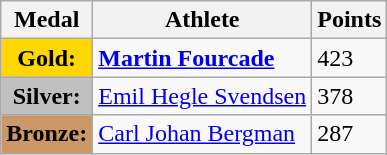<table class="wikitable">
<tr>
<th><strong>Medal</strong></th>
<th><strong>Athlete</strong></th>
<th><strong>Points</strong></th>
</tr>
<tr>
<td style="text-align:center;background-color:gold;"><strong>Gold:</strong></td>
<td> <strong><a href='#'>Martin Fourcade</a></strong></td>
<td>423</td>
</tr>
<tr>
<td style="text-align:center;background-color:silver;"><strong>Silver:</strong></td>
<td> <a href='#'>Emil Hegle Svendsen</a></td>
<td>378</td>
</tr>
<tr>
<td style="text-align:center;background-color:#CC9966;"><strong>Bronze:</strong></td>
<td> <a href='#'>Carl Johan Bergman</a></td>
<td>287</td>
</tr>
</table>
